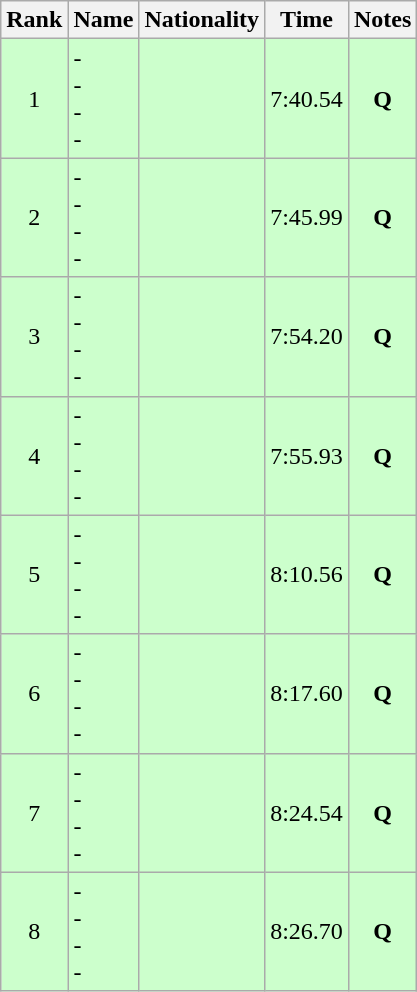<table class="wikitable sortable" style="text-align:center">
<tr>
<th>Rank</th>
<th>Name</th>
<th>Nationality</th>
<th>Time</th>
<th>Notes</th>
</tr>
<tr bgcolor=ccffcc>
<td>1</td>
<td align=left>- <br> - <br> - <br> -</td>
<td align=left></td>
<td>7:40.54</td>
<td><strong>Q</strong></td>
</tr>
<tr bgcolor=ccffcc>
<td>2</td>
<td align=left>- <br> - <br> - <br> -</td>
<td align=left></td>
<td>7:45.99</td>
<td><strong>Q</strong></td>
</tr>
<tr bgcolor=ccffcc>
<td>3</td>
<td align=left>- <br> - <br> - <br> -</td>
<td align=left></td>
<td>7:54.20</td>
<td><strong>Q</strong></td>
</tr>
<tr bgcolor=ccffcc>
<td>4</td>
<td align=left>- <br> - <br> - <br> -</td>
<td align=left></td>
<td>7:55.93</td>
<td><strong>Q</strong></td>
</tr>
<tr bgcolor=ccffcc>
<td>5</td>
<td align=left>- <br> - <br> - <br> -</td>
<td align=left></td>
<td>8:10.56</td>
<td><strong>Q</strong></td>
</tr>
<tr bgcolor=ccffcc>
<td>6</td>
<td align=left>- <br> - <br> - <br> -</td>
<td align=left></td>
<td>8:17.60</td>
<td><strong>Q</strong></td>
</tr>
<tr bgcolor=ccffcc>
<td>7</td>
<td align=left>- <br> - <br> - <br> -</td>
<td align=left></td>
<td>8:24.54</td>
<td><strong>Q</strong></td>
</tr>
<tr bgcolor=ccffcc>
<td>8</td>
<td align=left>- <br> - <br> - <br> -</td>
<td align=left></td>
<td>8:26.70</td>
<td><strong>Q</strong></td>
</tr>
</table>
